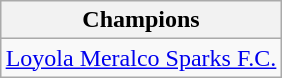<table class="wikitable" style="text-align:center; margin:auto;">
<tr>
<th>Champions</th>
</tr>
<tr>
<td><a href='#'>Loyola Meralco Sparks F.C.</a></td>
</tr>
</table>
